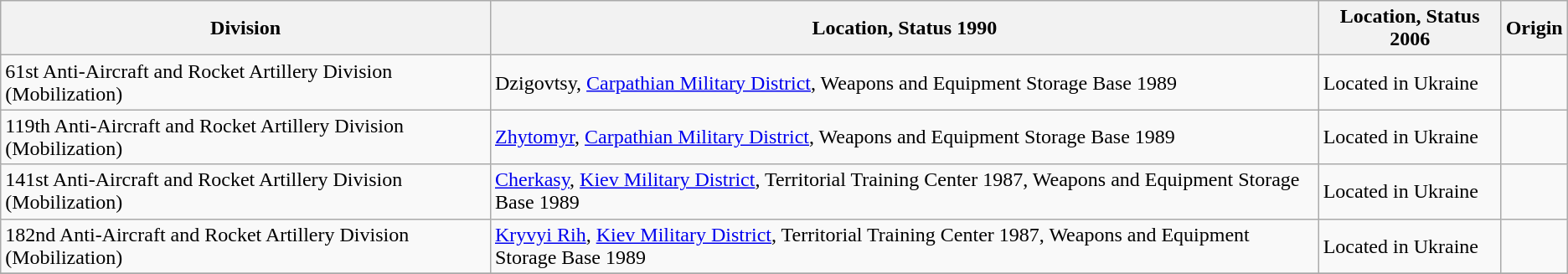<table class="wikitable">
<tr>
<th>Division</th>
<th>Location, Status 1990</th>
<th>Location, Status 2006</th>
<th>Origin</th>
</tr>
<tr>
<td>61st Anti-Aircraft and Rocket Artillery Division (Mobilization)</td>
<td>Dzigovtsy, <a href='#'>Carpathian Military District</a>, Weapons and Equipment Storage Base 1989</td>
<td>Located in Ukraine</td>
<td></td>
</tr>
<tr>
<td>119th Anti-Aircraft and Rocket Artillery Division (Mobilization)</td>
<td><a href='#'>Zhytomyr</a>, <a href='#'>Carpathian Military District</a>, Weapons and Equipment Storage Base 1989</td>
<td>Located in Ukraine</td>
<td></td>
</tr>
<tr>
<td>141st Anti-Aircraft and Rocket Artillery Division (Mobilization)</td>
<td><a href='#'>Cherkasy</a>, <a href='#'>Kiev Military District</a>, Territorial Training Center 1987, Weapons and Equipment Storage Base 1989</td>
<td>Located in Ukraine</td>
<td></td>
</tr>
<tr>
<td>182nd Anti-Aircraft and Rocket Artillery Division (Mobilization)</td>
<td><a href='#'>Kryvyi Rih</a>, <a href='#'>Kiev Military District</a>, Territorial Training Center 1987, Weapons and Equipment Storage Base 1989</td>
<td>Located in Ukraine</td>
<td></td>
</tr>
<tr>
</tr>
</table>
